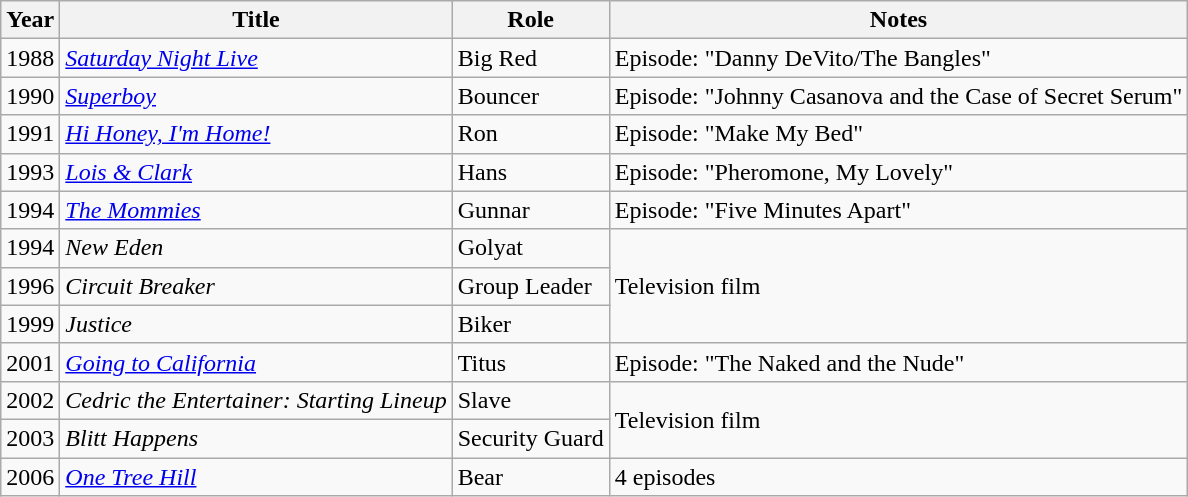<table class="wikitable sortable">
<tr>
<th>Year</th>
<th>Title</th>
<th>Role</th>
<th>Notes</th>
</tr>
<tr>
<td>1988</td>
<td><em><a href='#'>Saturday Night Live</a></em></td>
<td>Big Red</td>
<td>Episode: "Danny DeVito/The Bangles"</td>
</tr>
<tr>
<td>1990</td>
<td><a href='#'><em>Superboy</em></a></td>
<td>Bouncer</td>
<td>Episode: "Johnny Casanova and the Case of Secret Serum"</td>
</tr>
<tr>
<td>1991</td>
<td><em><a href='#'>Hi Honey, I'm Home!</a></em></td>
<td>Ron</td>
<td>Episode: "Make My Bed"</td>
</tr>
<tr>
<td>1993</td>
<td><a href='#'><em>Lois & Clark</em></a></td>
<td>Hans</td>
<td>Episode: "Pheromone, My Lovely"</td>
</tr>
<tr>
<td>1994</td>
<td><a href='#'><em>The Mommies</em></a></td>
<td>Gunnar</td>
<td>Episode: "Five Minutes Apart"</td>
</tr>
<tr>
<td>1994</td>
<td><em>New Eden</em></td>
<td>Golyat</td>
<td rowspan="3">Television film</td>
</tr>
<tr>
<td>1996</td>
<td><em>Circuit Breaker</em></td>
<td>Group Leader</td>
</tr>
<tr>
<td>1999</td>
<td><em>Justice</em></td>
<td>Biker</td>
</tr>
<tr>
<td>2001</td>
<td><a href='#'><em>Going to California</em></a></td>
<td>Titus</td>
<td>Episode: "The Naked and the Nude"</td>
</tr>
<tr>
<td>2002</td>
<td><em>Cedric the Entertainer: Starting Lineup</em></td>
<td>Slave</td>
<td rowspan="2">Television film</td>
</tr>
<tr>
<td>2003</td>
<td><em>Blitt Happens</em></td>
<td>Security Guard</td>
</tr>
<tr>
<td>2006</td>
<td><a href='#'><em>One Tree Hill</em></a></td>
<td>Bear</td>
<td>4 episodes</td>
</tr>
</table>
